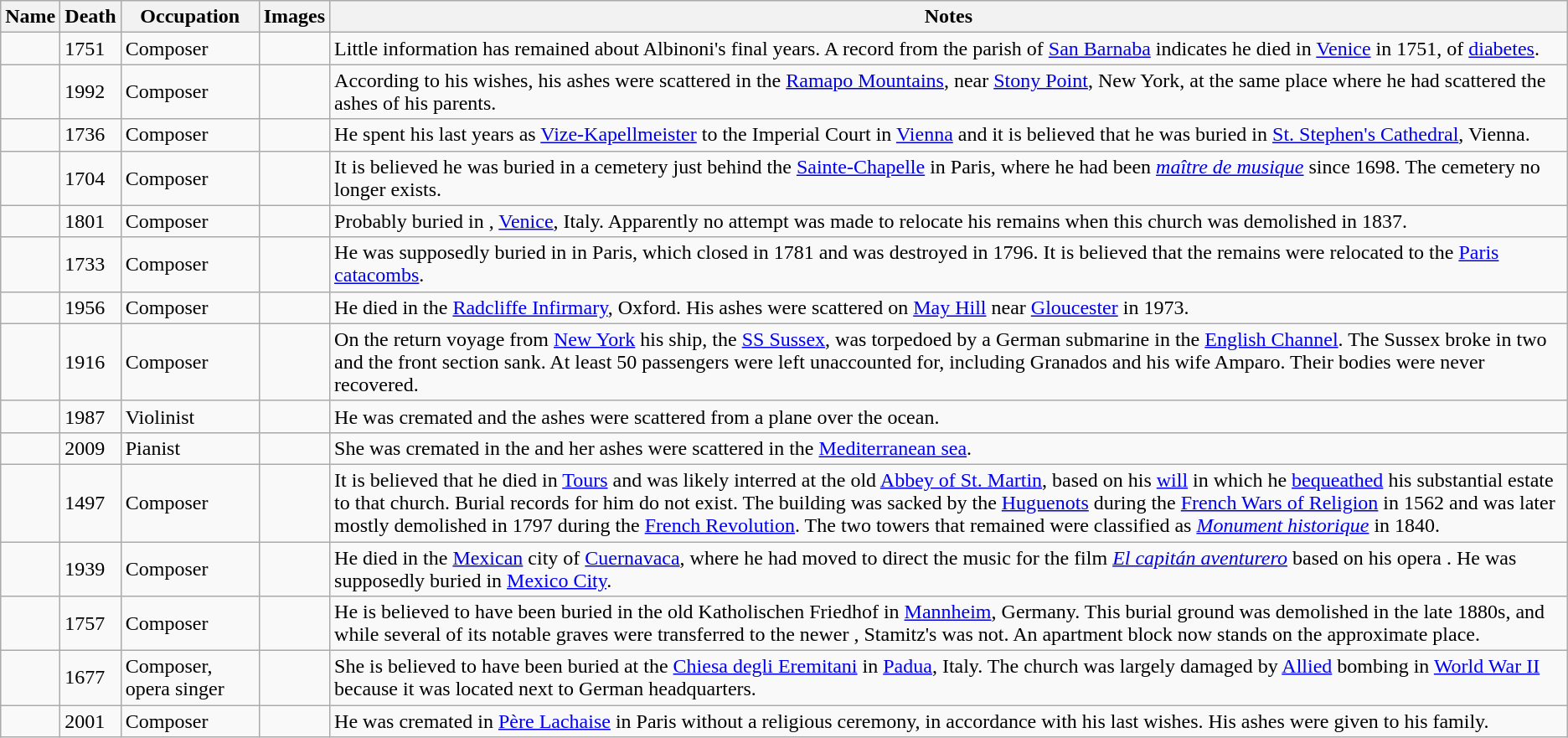<table class="wikitable sortable">
<tr>
<th scope=col>Name</th>
<th scope=col>Death</th>
<th scope=col>Occupation</th>
<th scope=col class=unsortable>Images</th>
<th scope=col class=unsortable>Notes</th>
</tr>
<tr>
<td></td>
<td>1751</td>
<td>Composer</td>
<td></td>
<td>Little information has remained about Albinoni's final years. A record from the parish of <a href='#'>San Barnaba</a> indicates he died in <a href='#'>Venice</a> in 1751, of <a href='#'>diabetes</a>.</td>
</tr>
<tr>
<td></td>
<td>1992</td>
<td>Composer</td>
<td></td>
<td>According to his wishes, his ashes were scattered in the <a href='#'>Ramapo Mountains</a>, near <a href='#'>Stony Point</a>, New York, at the same place where he had scattered the ashes of his parents.</td>
</tr>
<tr>
<td></td>
<td>1736</td>
<td>Composer</td>
<td></td>
<td>He spent his last years as <a href='#'>Vize-Kapellmeister</a> to the Imperial Court in <a href='#'>Vienna</a> and it is believed that he was buried in <a href='#'>St. Stephen's Cathedral</a>, Vienna.</td>
</tr>
<tr>
<td></td>
<td>1704</td>
<td>Composer</td>
<td></td>
<td>It is believed he was buried in a cemetery just behind the <a href='#'>Sainte-Chapelle</a> in Paris, where he had been <em><a href='#'>maître de musique</a></em> since 1698. The cemetery no longer exists.</td>
</tr>
<tr>
<td></td>
<td>1801</td>
<td>Composer</td>
<td></td>
<td>Probably buried in , <a href='#'>Venice</a>, Italy. Apparently no attempt was made to relocate his remains when this church was demolished in 1837.</td>
</tr>
<tr>
<td></td>
<td>1733</td>
<td>Composer</td>
<td></td>
<td>He was supposedly buried in  in Paris, which closed in 1781 and was destroyed in 1796. It is believed that the remains were relocated to the <a href='#'>Paris catacombs</a>.</td>
</tr>
<tr>
<td></td>
<td>1956</td>
<td>Composer</td>
<td></td>
<td>He died in the <a href='#'>Radcliffe Infirmary</a>, Oxford. His ashes were scattered on <a href='#'>May Hill</a> near <a href='#'>Gloucester</a> in 1973.</td>
</tr>
<tr>
<td></td>
<td>1916</td>
<td>Composer</td>
<td></td>
<td>On the return voyage from <a href='#'>New York</a> his ship, the <a href='#'>SS Sussex</a>, was torpedoed by a German submarine in the <a href='#'>English Channel</a>. The Sussex broke in two and the front section sank. At least 50 passengers were left unaccounted for, including Granados and his wife Amparo. Their bodies were never recovered.</td>
</tr>
<tr>
<td></td>
<td>1987</td>
<td>Violinist</td>
<td></td>
<td>He was cremated and the ashes were scattered from a plane over the ocean.</td>
</tr>
<tr>
<td></td>
<td>2009</td>
<td>Pianist</td>
<td></td>
<td>She was cremated in the  and her ashes were scattered in the <a href='#'>Mediterranean sea</a>.</td>
</tr>
<tr>
<td></td>
<td>1497</td>
<td>Composer</td>
<td></td>
<td>It is believed that he died in <a href='#'>Tours</a> and was likely interred at the old <a href='#'>Abbey of St. Martin</a>, based on his <a href='#'>will</a> in which he <a href='#'>bequeathed</a> his substantial estate to that church. Burial records for him do not exist. The building was sacked by the <a href='#'>Huguenots</a> during the <a href='#'>French Wars of Religion</a> in 1562 and was later mostly demolished in 1797 during the <a href='#'>French Revolution</a>. The two towers that remained were classified as <em><a href='#'>Monument historique</a></em> in 1840.</td>
</tr>
<tr>
<td></td>
<td>1939</td>
<td>Composer</td>
<td></td>
<td>He died in the <a href='#'>Mexican</a> city of <a href='#'>Cuernavaca</a>, where he had moved to direct the music for the film <em><a href='#'>El capitán aventurero</a></em> based on his opera . He was supposedly buried in <a href='#'>Mexico City</a>.</td>
</tr>
<tr>
<td></td>
<td>1757</td>
<td>Composer</td>
<td></td>
<td>He is believed to have been buried in the old Katholischen Friedhof in <a href='#'>Mannheim</a>, Germany. This burial ground was demolished in the late 1880s, and while several of its notable graves were transferred to the newer , Stamitz's was not. An apartment block now stands on the approximate place.</td>
</tr>
<tr>
<td></td>
<td>1677</td>
<td>Composer, opera singer</td>
<td></td>
<td>She is believed to have been buried at the <a href='#'>Chiesa degli Eremitani</a> in <a href='#'>Padua</a>, Italy. The church was largely damaged by <a href='#'>Allied</a> bombing in <a href='#'>World War II</a> because it was located next to German headquarters.</td>
</tr>
<tr>
<td></td>
<td>2001</td>
<td>Composer</td>
<td></td>
<td>He was cremated in <a href='#'>Père Lachaise</a> in Paris without a religious ceremony, in accordance with his last wishes. His ashes were given to his family.</td>
</tr>
</table>
